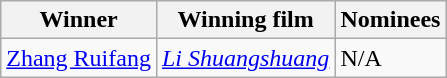<table class="wikitable">
<tr>
<th>Winner</th>
<th>Winning film</th>
<th>Nominees</th>
</tr>
<tr>
<td><a href='#'>Zhang Ruifang</a></td>
<td><em><a href='#'>Li Shuangshuang</a></em></td>
<td>N/A</td>
</tr>
</table>
